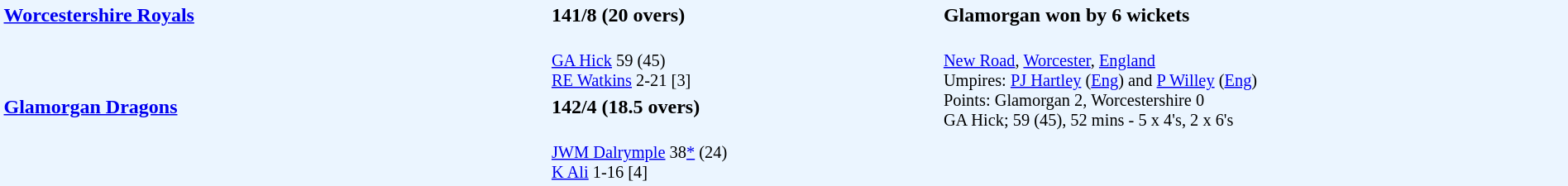<table style="width:100%; background:#ebf5ff;">
<tr>
<td style="width:35%; vertical-align:top;" rowspan="2"><strong><a href='#'>Worcestershire Royals</a></strong></td>
<td style="width:25%;"><strong>141/8 (20 overs)</strong></td>
<td style="width:40%;"><strong>Glamorgan won by 6 wickets</strong></td>
</tr>
<tr>
<td style="font-size: 85%;"><br><a href='#'>GA Hick</a> 59 (45)<br>
<a href='#'>RE Watkins</a> 2-21 [3]</td>
<td style="vertical-align:top; font-size:85%;" rowspan="3"><br><a href='#'>New Road</a>, <a href='#'>Worcester</a>, <a href='#'>England</a><br>
Umpires: <a href='#'>PJ Hartley</a> (<a href='#'>Eng</a>) and <a href='#'>P Willey</a> (<a href='#'>Eng</a>)<br>
Points: Glamorgan 2, Worcestershire 0<br>GA Hick; 59 (45), 52 mins - 5 x 4's, 2 x 6's</td>
</tr>
<tr>
<td style="vertical-align:top;" rowspan="2"><strong><a href='#'>Glamorgan Dragons</a></strong></td>
<td><strong>142/4 (18.5 overs)</strong></td>
</tr>
<tr>
<td style="font-size: 85%;"><br><a href='#'>JWM Dalrymple</a> 38<a href='#'>*</a> (24)<br>
<a href='#'>K Ali</a> 1-16 [4]</td>
</tr>
</table>
